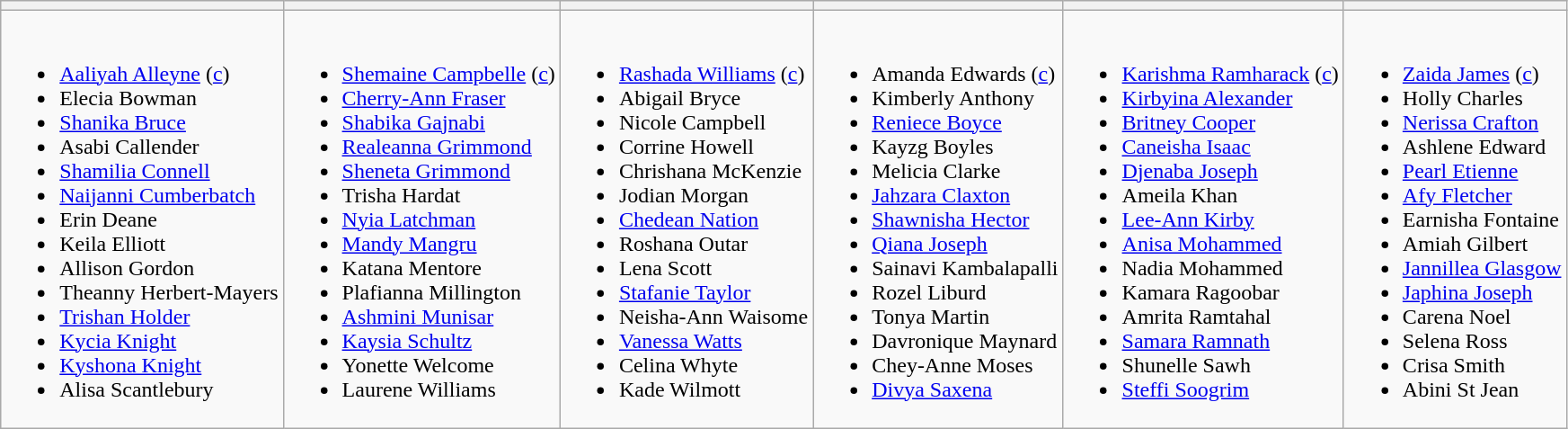<table class="wikitable">
<tr>
<th></th>
<th></th>
<th></th>
<th></th>
<th></th>
<th></th>
</tr>
<tr>
<td valign=top><br><ul><li><a href='#'>Aaliyah Alleyne</a> (<a href='#'>c</a>)</li><li>Elecia Bowman</li><li><a href='#'>Shanika Bruce</a></li><li>Asabi Callender</li><li><a href='#'>Shamilia Connell</a></li><li><a href='#'>Naijanni Cumberbatch</a></li><li>Erin Deane</li><li>Keila Elliott</li><li>Allison Gordon</li><li>Theanny Herbert-Mayers</li><li><a href='#'>Trishan Holder</a></li><li><a href='#'>Kycia Knight</a></li><li><a href='#'>Kyshona Knight</a></li><li>Alisa Scantlebury</li></ul></td>
<td valign=top><br><ul><li><a href='#'>Shemaine Campbelle</a> (<a href='#'>c</a>)</li><li><a href='#'>Cherry-Ann Fraser</a></li><li><a href='#'>Shabika Gajnabi</a></li><li><a href='#'>Realeanna Grimmond</a></li><li><a href='#'>Sheneta Grimmond</a></li><li>Trisha Hardat</li><li><a href='#'>Nyia Latchman</a></li><li><a href='#'>Mandy Mangru</a></li><li>Katana Mentore</li><li>Plafianna Millington</li><li><a href='#'>Ashmini Munisar</a></li><li><a href='#'>Kaysia Schultz</a></li><li>Yonette Welcome</li><li>Laurene Williams</li></ul></td>
<td valign=top><br><ul><li><a href='#'>Rashada Williams</a> (<a href='#'>c</a>)</li><li>Abigail Bryce</li><li>Nicole Campbell</li><li>Corrine Howell</li><li>Chrishana McKenzie</li><li>Jodian Morgan</li><li><a href='#'>Chedean Nation</a></li><li>Roshana Outar</li><li>Lena Scott</li><li><a href='#'>Stafanie Taylor</a></li><li>Neisha-Ann Waisome</li><li><a href='#'>Vanessa Watts</a></li><li>Celina Whyte</li><li>Kade Wilmott</li></ul></td>
<td valign=top><br><ul><li>Amanda Edwards (<a href='#'>c</a>)</li><li>Kimberly Anthony</li><li><a href='#'>Reniece Boyce</a></li><li>Kayzg Boyles</li><li>Melicia Clarke</li><li><a href='#'>Jahzara Claxton</a></li><li><a href='#'>Shawnisha Hector</a></li><li><a href='#'>Qiana Joseph</a></li><li>Sainavi Kambalapalli</li><li>Rozel Liburd</li><li>Tonya Martin</li><li>Davronique Maynard</li><li>Chey-Anne Moses</li><li><a href='#'>Divya Saxena</a></li></ul></td>
<td valign=top><br><ul><li><a href='#'>Karishma Ramharack</a> (<a href='#'>c</a>)</li><li><a href='#'>Kirbyina Alexander</a></li><li><a href='#'>Britney Cooper</a></li><li><a href='#'>Caneisha Isaac</a></li><li><a href='#'>Djenaba Joseph</a></li><li>Ameila Khan</li><li><a href='#'>Lee-Ann Kirby</a></li><li><a href='#'>Anisa Mohammed</a></li><li>Nadia Mohammed</li><li>Kamara Ragoobar</li><li>Amrita Ramtahal</li><li><a href='#'>Samara Ramnath</a></li><li>Shunelle Sawh</li><li><a href='#'>Steffi Soogrim</a></li></ul></td>
<td valign=top><br><ul><li><a href='#'>Zaida James</a> (<a href='#'>c</a>)</li><li>Holly Charles</li><li><a href='#'>Nerissa Crafton</a></li><li>Ashlene Edward</li><li><a href='#'>Pearl Etienne</a></li><li><a href='#'>Afy Fletcher</a></li><li>Earnisha Fontaine</li><li>Amiah Gilbert</li><li><a href='#'>Jannillea Glasgow</a></li><li><a href='#'>Japhina Joseph</a></li><li>Carena Noel</li><li>Selena Ross</li><li>Crisa Smith</li><li>Abini St Jean</li></ul></td>
</tr>
</table>
